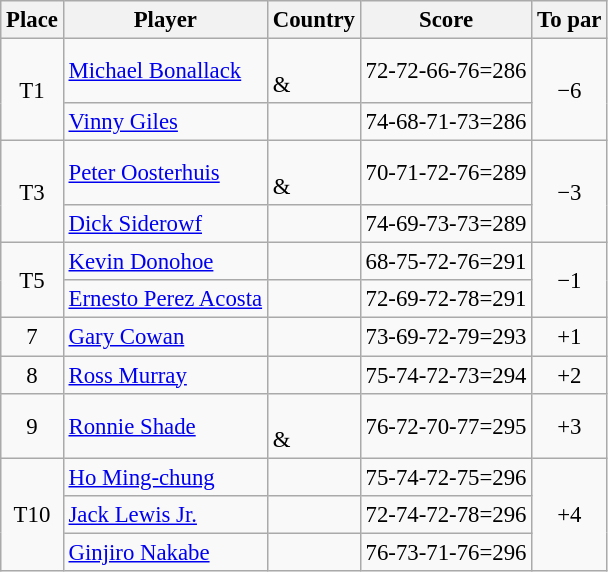<table class="wikitable" style="font-size:95%;">
<tr>
<th>Place</th>
<th>Player</th>
<th>Country</th>
<th>Score</th>
<th>To par</th>
</tr>
<tr>
<td align=center rowspan=2>T1</td>
<td><a href='#'>Michael Bonallack</a></td>
<td><br>& </td>
<td>72-72-66-76=286</td>
<td align=center rowspan=2>−6</td>
</tr>
<tr>
<td><a href='#'>Vinny Giles</a></td>
<td></td>
<td>74-68-71-73=286</td>
</tr>
<tr>
<td align=center rowspan=2>T3</td>
<td><a href='#'>Peter Oosterhuis</a></td>
<td><br>& </td>
<td>70-71-72-76=289</td>
<td align=center rowspan=2>−3</td>
</tr>
<tr>
<td><a href='#'>Dick Siderowf</a></td>
<td></td>
<td>74-69-73-73=289</td>
</tr>
<tr>
<td align=center rowspan=2>T5</td>
<td><a href='#'>Kevin Donohoe</a></td>
<td></td>
<td>68-75-72-76=291</td>
<td align=center rowspan=2>−1</td>
</tr>
<tr>
<td><a href='#'>Ernesto Perez Acosta</a></td>
<td></td>
<td>72-69-72-78=291</td>
</tr>
<tr>
<td align=center>7</td>
<td><a href='#'>Gary Cowan</a></td>
<td></td>
<td>73-69-72-79=293</td>
<td align=center>+1</td>
</tr>
<tr>
<td align=center>8</td>
<td><a href='#'>Ross Murray</a></td>
<td></td>
<td>75-74-72-73=294</td>
<td align=center>+2</td>
</tr>
<tr>
<td align=center>9</td>
<td><a href='#'>Ronnie Shade</a></td>
<td><br>& </td>
<td>76-72-70-77=295</td>
<td align=center>+3</td>
</tr>
<tr>
<td align=center rowspan=3>T10</td>
<td><a href='#'>Ho Ming-chung</a></td>
<td></td>
<td>75-74-72-75=296</td>
<td align=center rowspan=3>+4</td>
</tr>
<tr>
<td><a href='#'>Jack Lewis Jr.</a></td>
<td></td>
<td>72-74-72-78=296</td>
</tr>
<tr>
<td><a href='#'>Ginjiro Nakabe</a></td>
<td></td>
<td>76-73-71-76=296</td>
</tr>
</table>
